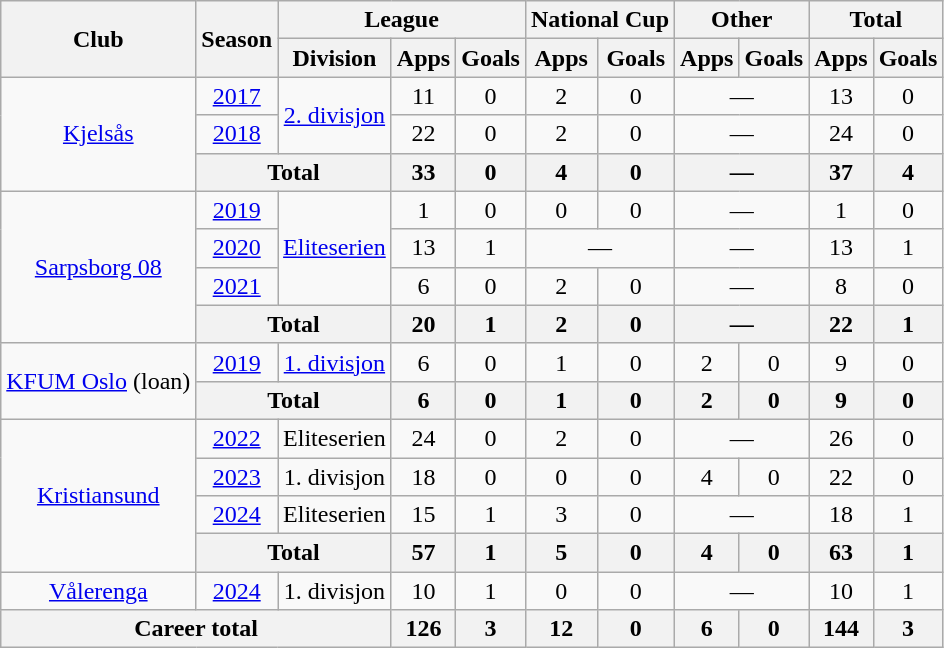<table class="wikitable" style="text-align: center">
<tr>
<th rowspan="2">Club</th>
<th rowspan="2">Season</th>
<th colspan="3">League</th>
<th colspan="2">National Cup</th>
<th colspan="2">Other</th>
<th colspan="2">Total</th>
</tr>
<tr>
<th>Division</th>
<th>Apps</th>
<th>Goals</th>
<th>Apps</th>
<th>Goals</th>
<th>Apps</th>
<th>Goals</th>
<th>Apps</th>
<th>Goals</th>
</tr>
<tr>
<td rowspan="3"><a href='#'>Kjelsås</a></td>
<td><a href='#'>2017</a></td>
<td rowspan="2"><a href='#'>2. divisjon</a></td>
<td>11</td>
<td>0</td>
<td>2</td>
<td>0</td>
<td colspan="2">—</td>
<td>13</td>
<td>0</td>
</tr>
<tr>
<td><a href='#'>2018</a></td>
<td>22</td>
<td>0</td>
<td>2</td>
<td>0</td>
<td colspan="2">—</td>
<td>24</td>
<td>0</td>
</tr>
<tr>
<th colspan="2"><strong>Total</strong></th>
<th>33</th>
<th>0</th>
<th>4</th>
<th>0</th>
<th colspan="2">—</th>
<th>37</th>
<th>4</th>
</tr>
<tr>
<td rowspan="4"><a href='#'>Sarpsborg 08</a></td>
<td><a href='#'>2019</a></td>
<td rowspan="3"><a href='#'>Eliteserien</a></td>
<td>1</td>
<td>0</td>
<td>0</td>
<td>0</td>
<td colspan="2">—</td>
<td>1</td>
<td>0</td>
</tr>
<tr>
<td><a href='#'>2020</a></td>
<td>13</td>
<td>1</td>
<td colspan="2">—</td>
<td colspan="2">—</td>
<td>13</td>
<td>1</td>
</tr>
<tr>
<td><a href='#'>2021</a></td>
<td>6</td>
<td>0</td>
<td>2</td>
<td>0</td>
<td colspan="2">—</td>
<td>8</td>
<td>0</td>
</tr>
<tr>
<th colspan="2">Total</th>
<th>20</th>
<th>1</th>
<th>2</th>
<th>0</th>
<th colspan="2">—</th>
<th>22</th>
<th>1</th>
</tr>
<tr>
<td rowspan="2"><a href='#'>KFUM Oslo</a> (loan)</td>
<td><a href='#'>2019</a></td>
<td><a href='#'>1. divisjon</a></td>
<td>6</td>
<td>0</td>
<td>1</td>
<td>0</td>
<td>2</td>
<td>0</td>
<td>9</td>
<td>0</td>
</tr>
<tr>
<th colspan="2">Total</th>
<th>6</th>
<th>0</th>
<th>1</th>
<th>0</th>
<th>2</th>
<th>0</th>
<th>9</th>
<th>0</th>
</tr>
<tr>
<td rowspan="4"><a href='#'>Kristiansund</a></td>
<td><a href='#'>2022</a></td>
<td>Eliteserien</td>
<td>24</td>
<td>0</td>
<td>2</td>
<td>0</td>
<td colspan="2">—</td>
<td>26</td>
<td>0</td>
</tr>
<tr>
<td><a href='#'>2023</a></td>
<td>1. divisjon</td>
<td>18</td>
<td>0</td>
<td>0</td>
<td>0</td>
<td>4</td>
<td>0</td>
<td>22</td>
<td>0</td>
</tr>
<tr>
<td><a href='#'>2024</a></td>
<td>Eliteserien</td>
<td>15</td>
<td>1</td>
<td>3</td>
<td>0</td>
<td colspan="2">—</td>
<td>18</td>
<td>1</td>
</tr>
<tr>
<th colspan="2">Total</th>
<th>57</th>
<th>1</th>
<th>5</th>
<th>0</th>
<th>4</th>
<th>0</th>
<th>63</th>
<th>1</th>
</tr>
<tr>
<td rowspan="1"><a href='#'>Vålerenga</a></td>
<td><a href='#'>2024</a></td>
<td>1. divisjon</td>
<td>10</td>
<td>1</td>
<td>0</td>
<td>0</td>
<td colspan="2">—</td>
<td>10</td>
<td>1</td>
</tr>
<tr>
<th colspan="3"><strong>Career total</strong></th>
<th>126</th>
<th>3</th>
<th>12</th>
<th>0</th>
<th>6</th>
<th>0</th>
<th>144</th>
<th>3</th>
</tr>
</table>
